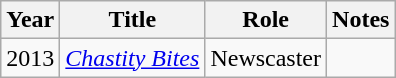<table class="wikitable">
<tr>
<th>Year</th>
<th>Title</th>
<th>Role</th>
<th>Notes</th>
</tr>
<tr>
<td>2013</td>
<td><em><a href='#'>Chastity Bites</a></em></td>
<td>Newscaster</td>
<td></td>
</tr>
</table>
